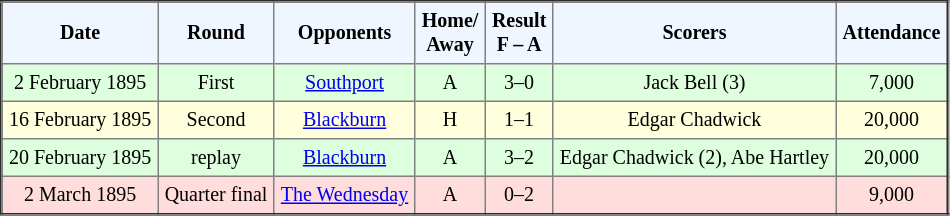<table border="2" cellpadding="4" style="border-collapse:collapse; text-align:center; font-size:smaller;">
<tr style="background:#f0f6ff;">
<th><strong>Date</strong></th>
<th><strong>Round</strong></th>
<th><strong>Opponents</strong></th>
<th><strong>Home/<br>Away</strong></th>
<th><strong>Result<br>F – A</strong></th>
<th><strong>Scorers</strong></th>
<th><strong>Attendance</strong></th>
</tr>
<tr bgcolor="#ddffdd">
<td>2 February 1895</td>
<td>First</td>
<td><a href='#'>Southport</a></td>
<td>A</td>
<td>3–0</td>
<td>Jack Bell (3)</td>
<td>7,000</td>
</tr>
<tr bgcolor="#ffffdd">
<td>16 February 1895</td>
<td>Second</td>
<td><a href='#'>Blackburn</a></td>
<td>H</td>
<td>1–1</td>
<td>Edgar Chadwick</td>
<td>20,000</td>
</tr>
<tr bgcolor="#ddffdd">
<td>20 February 1895</td>
<td>replay</td>
<td><a href='#'>Blackburn</a></td>
<td>A</td>
<td>3–2</td>
<td>Edgar Chadwick (2), Abe Hartley</td>
<td>20,000</td>
</tr>
<tr bgcolor="#ffdddd">
<td>2 March 1895</td>
<td>Quarter final</td>
<td><a href='#'>The Wednesday</a></td>
<td>A</td>
<td>0–2</td>
<td></td>
<td>9,000</td>
</tr>
</table>
